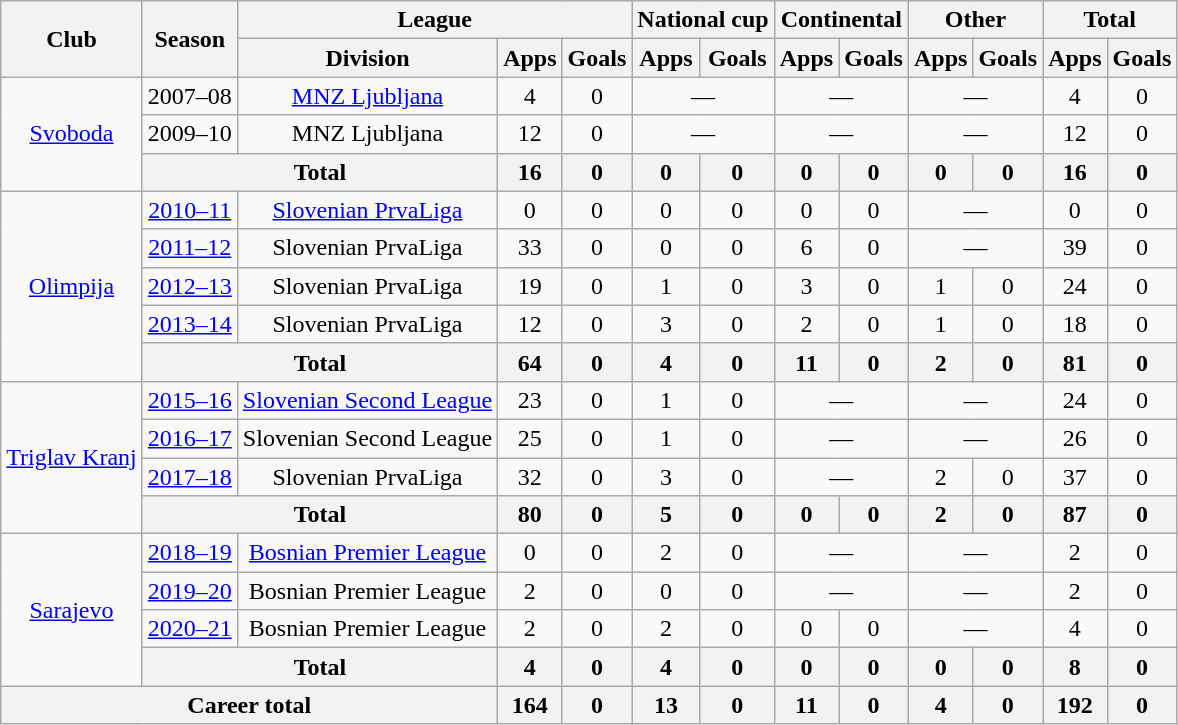<table class="wikitable" style="text-align:center">
<tr>
<th rowspan="2">Club</th>
<th rowspan="2">Season</th>
<th colspan="3">League</th>
<th colspan="2">National cup</th>
<th colspan="2">Continental</th>
<th colspan="2">Other</th>
<th colspan="2">Total</th>
</tr>
<tr>
<th>Division</th>
<th>Apps</th>
<th>Goals</th>
<th>Apps</th>
<th>Goals</th>
<th>Apps</th>
<th>Goals</th>
<th>Apps</th>
<th>Goals</th>
<th>Apps</th>
<th>Goals</th>
</tr>
<tr>
<td rowspan="3"><a href='#'>Svoboda</a></td>
<td>2007–08</td>
<td><a href='#'>MNZ Ljubljana</a></td>
<td>4</td>
<td>0</td>
<td colspan=2>—</td>
<td colspan=2>—</td>
<td colspan=2>—</td>
<td>4</td>
<td>0</td>
</tr>
<tr>
<td>2009–10</td>
<td>MNZ Ljubljana</td>
<td>12</td>
<td>0</td>
<td colspan=2>—</td>
<td colspan=2>—</td>
<td colspan=2>—</td>
<td>12</td>
<td>0</td>
</tr>
<tr>
<th colspan=2>Total</th>
<th>16</th>
<th>0</th>
<th>0</th>
<th>0</th>
<th>0</th>
<th>0</th>
<th>0</th>
<th>0</th>
<th>16</th>
<th>0</th>
</tr>
<tr>
<td rowspan="5"><a href='#'>Olimpija</a></td>
<td><a href='#'>2010–11</a></td>
<td><a href='#'>Slovenian PrvaLiga</a></td>
<td>0</td>
<td>0</td>
<td>0</td>
<td>0</td>
<td>0</td>
<td>0</td>
<td colspan=2>—</td>
<td>0</td>
<td>0</td>
</tr>
<tr>
<td><a href='#'>2011–12</a></td>
<td>Slovenian PrvaLiga</td>
<td>33</td>
<td>0</td>
<td>0</td>
<td>0</td>
<td>6</td>
<td>0</td>
<td colspan=2>—</td>
<td>39</td>
<td>0</td>
</tr>
<tr>
<td><a href='#'>2012–13</a></td>
<td>Slovenian PrvaLiga</td>
<td>19</td>
<td>0</td>
<td>1</td>
<td>0</td>
<td>3</td>
<td>0</td>
<td>1</td>
<td>0</td>
<td>24</td>
<td>0</td>
</tr>
<tr>
<td><a href='#'>2013–14</a></td>
<td>Slovenian PrvaLiga</td>
<td>12</td>
<td>0</td>
<td>3</td>
<td>0</td>
<td>2</td>
<td>0</td>
<td>1</td>
<td>0</td>
<td>18</td>
<td>0</td>
</tr>
<tr>
<th colspan=2>Total</th>
<th>64</th>
<th>0</th>
<th>4</th>
<th>0</th>
<th>11</th>
<th>0</th>
<th>2</th>
<th>0</th>
<th>81</th>
<th>0</th>
</tr>
<tr>
<td rowspan="4"><a href='#'>Triglav Kranj</a></td>
<td><a href='#'>2015–16</a></td>
<td><a href='#'>Slovenian Second League</a></td>
<td>23</td>
<td>0</td>
<td>1</td>
<td>0</td>
<td colspan=2>—</td>
<td colspan=2>—</td>
<td>24</td>
<td>0</td>
</tr>
<tr>
<td><a href='#'>2016–17</a></td>
<td>Slovenian Second League</td>
<td>25</td>
<td>0</td>
<td>1</td>
<td>0</td>
<td colspan=2>—</td>
<td colspan=2>—</td>
<td>26</td>
<td>0</td>
</tr>
<tr>
<td><a href='#'>2017–18</a></td>
<td>Slovenian PrvaLiga</td>
<td>32</td>
<td>0</td>
<td>3</td>
<td>0</td>
<td colspan=2>—</td>
<td>2</td>
<td>0</td>
<td>37</td>
<td>0</td>
</tr>
<tr>
<th colspan=2>Total</th>
<th>80</th>
<th>0</th>
<th>5</th>
<th>0</th>
<th>0</th>
<th>0</th>
<th>2</th>
<th>0</th>
<th>87</th>
<th>0</th>
</tr>
<tr>
<td rowspan="4"><a href='#'>Sarajevo</a></td>
<td><a href='#'>2018–19</a></td>
<td><a href='#'>Bosnian Premier League</a></td>
<td>0</td>
<td>0</td>
<td>2</td>
<td>0</td>
<td colspan=2>—</td>
<td colspan=2>—</td>
<td>2</td>
<td>0</td>
</tr>
<tr>
<td><a href='#'>2019–20</a></td>
<td>Bosnian Premier League</td>
<td>2</td>
<td>0</td>
<td>0</td>
<td>0</td>
<td colspan=2>—</td>
<td colspan=2>—</td>
<td>2</td>
<td>0</td>
</tr>
<tr>
<td><a href='#'>2020–21</a></td>
<td>Bosnian Premier League</td>
<td>2</td>
<td>0</td>
<td>2</td>
<td>0</td>
<td>0</td>
<td>0</td>
<td colspan=2>—</td>
<td>4</td>
<td>0</td>
</tr>
<tr>
<th colspan=2>Total</th>
<th>4</th>
<th>0</th>
<th>4</th>
<th>0</th>
<th>0</th>
<th>0</th>
<th>0</th>
<th>0</th>
<th>8</th>
<th>0</th>
</tr>
<tr>
<th colspan=3>Career total</th>
<th>164</th>
<th>0</th>
<th>13</th>
<th>0</th>
<th>11</th>
<th>0</th>
<th>4</th>
<th>0</th>
<th>192</th>
<th>0</th>
</tr>
</table>
